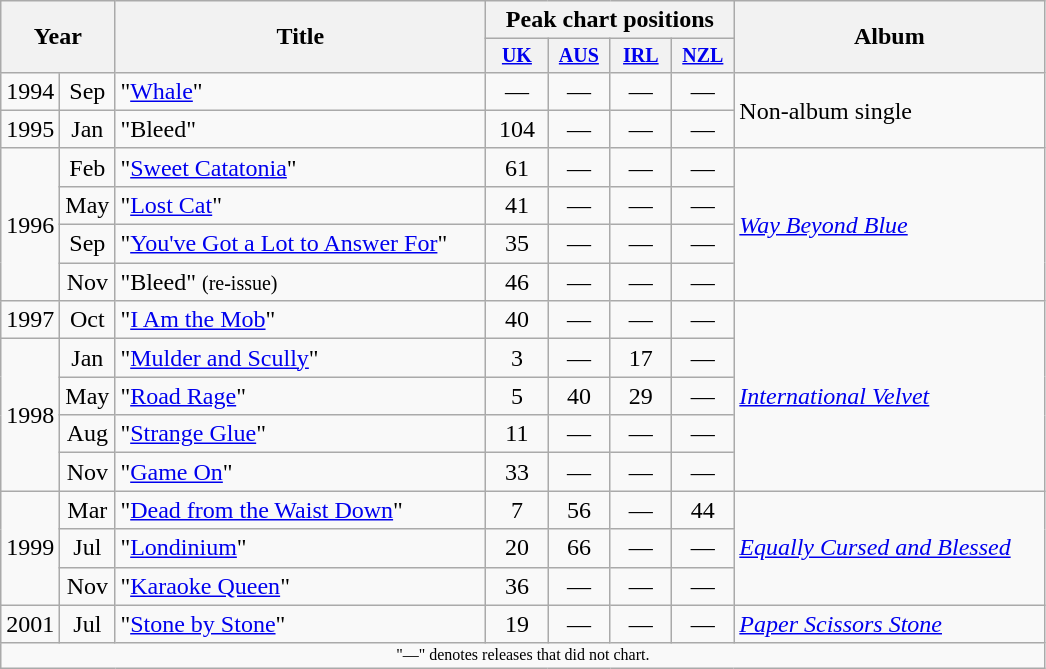<table class="wikitable" style="text-align:center;">
<tr>
<th rowspan="2" colspan="2">Year</th>
<th rowspan="2" style="width:240px;">Title</th>
<th colspan="4">Peak chart positions</th>
<th rowspan="2" style="width:200px;">Album</th>
</tr>
<tr style="font-size:smaller">
<th width=35><a href='#'>UK</a><br></th>
<th width=35><a href='#'>AUS</a><br></th>
<th width=35><a href='#'>IRL</a><br></th>
<th width=35><a href='#'>NZL</a><br></th>
</tr>
<tr>
<td>1994</td>
<td>Sep</td>
<td align="left">"<a href='#'>Whale</a>"</td>
<td>—</td>
<td>—</td>
<td>—</td>
<td>—</td>
<td rowspan="2" style="text-align:left;">Non-album single</td>
</tr>
<tr>
<td>1995</td>
<td>Jan</td>
<td align="left">"Bleed"</td>
<td>104</td>
<td>—</td>
<td>—</td>
<td>—</td>
</tr>
<tr>
<td rowspan="4">1996</td>
<td>Feb</td>
<td align="left">"<a href='#'>Sweet Catatonia</a>"</td>
<td>61</td>
<td>—</td>
<td>—</td>
<td>—</td>
<td rowspan="4" style="text-align:left;"><em><a href='#'>Way Beyond Blue</a></em></td>
</tr>
<tr>
<td>May</td>
<td align="left">"<a href='#'>Lost Cat</a>"</td>
<td>41</td>
<td>—</td>
<td>—</td>
<td>—</td>
</tr>
<tr>
<td>Sep</td>
<td align="left">"<a href='#'>You've Got a Lot to Answer For</a>"</td>
<td>35</td>
<td>—</td>
<td>—</td>
<td>—</td>
</tr>
<tr>
<td>Nov</td>
<td align="left">"Bleed" <small>(re-issue)</small></td>
<td>46</td>
<td>—</td>
<td>—</td>
<td>—</td>
</tr>
<tr>
<td>1997</td>
<td>Oct</td>
<td align="left">"<a href='#'>I Am the Mob</a>"</td>
<td>40</td>
<td>—</td>
<td>—</td>
<td>—</td>
<td rowspan="5" style="text-align:left;"><em><a href='#'>International Velvet</a></em></td>
</tr>
<tr>
<td rowspan="4">1998</td>
<td>Jan</td>
<td align="left">"<a href='#'>Mulder and Scully</a>"</td>
<td>3</td>
<td>—</td>
<td>17</td>
<td>—</td>
</tr>
<tr>
<td>May</td>
<td align="left">"<a href='#'>Road Rage</a>"</td>
<td>5</td>
<td>40</td>
<td>29</td>
<td>—</td>
</tr>
<tr>
<td>Aug</td>
<td align="left">"<a href='#'>Strange Glue</a>"</td>
<td>11</td>
<td>—</td>
<td>—</td>
<td>—</td>
</tr>
<tr>
<td>Nov</td>
<td align="left">"<a href='#'>Game On</a>"</td>
<td>33</td>
<td>—</td>
<td>—</td>
<td>—</td>
</tr>
<tr>
<td rowspan="3">1999</td>
<td>Mar</td>
<td align="left">"<a href='#'>Dead from the Waist Down</a>"</td>
<td>7</td>
<td>56</td>
<td>—</td>
<td>44</td>
<td rowspan="3" style="text-align:left;"><em><a href='#'>Equally Cursed and Blessed</a></em></td>
</tr>
<tr>
<td>Jul</td>
<td align="left">"<a href='#'>Londinium</a>"</td>
<td>20</td>
<td>66</td>
<td>—</td>
<td>—</td>
</tr>
<tr>
<td>Nov</td>
<td align="left">"<a href='#'>Karaoke Queen</a>"</td>
<td>36</td>
<td>—</td>
<td>—</td>
<td>—</td>
</tr>
<tr>
<td>2001</td>
<td>Jul</td>
<td align="left">"<a href='#'>Stone by Stone</a>"</td>
<td>19</td>
<td>—</td>
<td>—</td>
<td>—</td>
<td align="left"><em><a href='#'>Paper Scissors Stone</a></em></td>
</tr>
<tr>
<td colspan="8" style="text-align:center; font-size:8pt;">"—" denotes releases that did not chart.</td>
</tr>
</table>
